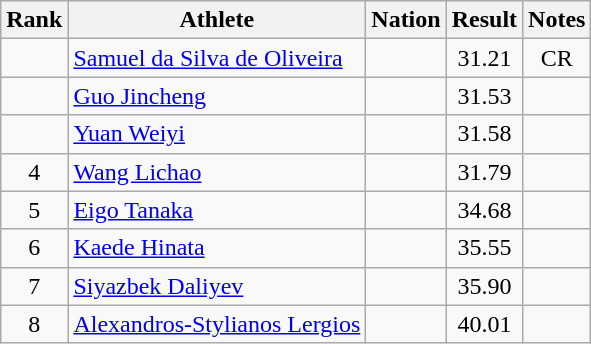<table class="wikitable sortable" style="text-align:center">
<tr>
<th>Rank</th>
<th>Athlete</th>
<th>Nation</th>
<th>Result</th>
<th>Notes</th>
</tr>
<tr>
<td></td>
<td align=left><a href='#'>Samuel da Silva de Oliveira</a></td>
<td align=left></td>
<td>31.21</td>
<td>CR</td>
</tr>
<tr>
<td></td>
<td align=left><a href='#'>Guo Jincheng</a></td>
<td align=left></td>
<td>31.53</td>
<td></td>
</tr>
<tr>
<td></td>
<td align=left><a href='#'>Yuan Weiyi</a></td>
<td align=left></td>
<td>31.58</td>
<td></td>
</tr>
<tr>
<td>4</td>
<td align=left><a href='#'>Wang Lichao</a></td>
<td align=left></td>
<td>31.79</td>
<td></td>
</tr>
<tr>
<td>5</td>
<td align=left><a href='#'>Eigo Tanaka</a></td>
<td align=left></td>
<td>34.68</td>
<td></td>
</tr>
<tr>
<td>6</td>
<td align=left><a href='#'>Kaede Hinata</a></td>
<td align=left></td>
<td>35.55</td>
<td></td>
</tr>
<tr>
<td>7</td>
<td align=left><a href='#'>Siyazbek Daliyev</a></td>
<td align=left></td>
<td>35.90</td>
<td></td>
</tr>
<tr>
<td>8</td>
<td align=left><a href='#'>Alexandros-Stylianos Lergios</a></td>
<td align=left></td>
<td>40.01</td>
<td></td>
</tr>
</table>
